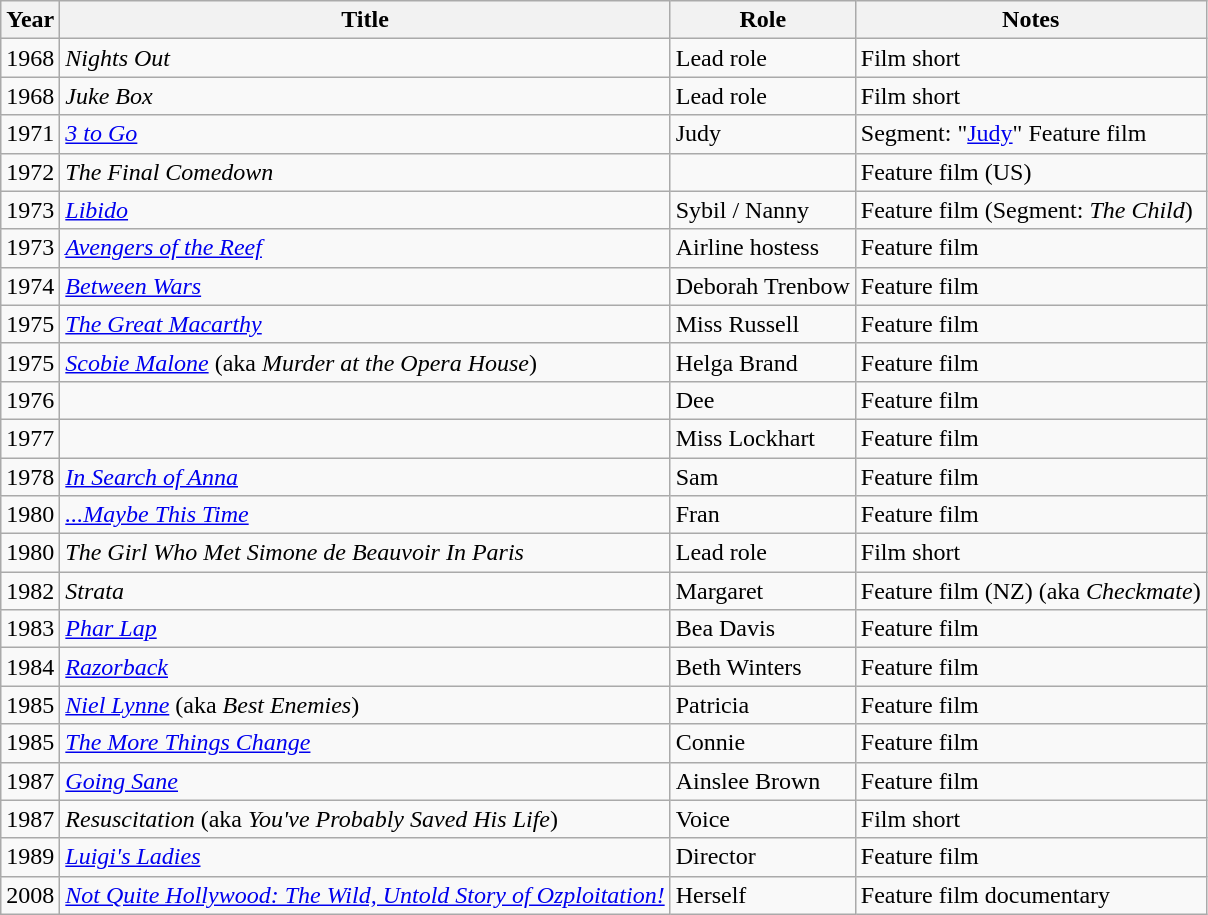<table class="wikitable sortable">
<tr>
<th>Year</th>
<th>Title</th>
<th>Role</th>
<th class="unsortable">Notes</th>
</tr>
<tr>
<td>1968</td>
<td><em>Nights Out</em></td>
<td>Lead role</td>
<td>Film short</td>
</tr>
<tr>
<td>1968</td>
<td><em>Juke Box</em></td>
<td>Lead role</td>
<td>Film short</td>
</tr>
<tr>
<td>1971</td>
<td><em><a href='#'>3 to Go</a></em></td>
<td>Judy</td>
<td>Segment: "<a href='#'>Judy</a>" Feature film</td>
</tr>
<tr>
<td>1972</td>
<td><em>The Final Comedown</em></td>
<td></td>
<td>Feature film (US)</td>
</tr>
<tr>
<td>1973</td>
<td><em><a href='#'>Libido</a></em></td>
<td>Sybil / Nanny</td>
<td>Feature film (Segment: <em>The Child</em>)</td>
</tr>
<tr>
<td>1973</td>
<td><em><a href='#'>Avengers of the Reef</a></em></td>
<td>Airline hostess</td>
<td>Feature film</td>
</tr>
<tr>
<td>1974</td>
<td><em><a href='#'>Between Wars</a></em></td>
<td>Deborah Trenbow</td>
<td>Feature film</td>
</tr>
<tr>
<td>1975</td>
<td><em><a href='#'>The Great Macarthy</a></em></td>
<td>Miss Russell</td>
<td>Feature film</td>
</tr>
<tr>
<td>1975</td>
<td><em><a href='#'>Scobie Malone</a></em> (aka <em>Murder at the Opera House</em>)</td>
<td>Helga Brand</td>
<td>Feature film</td>
</tr>
<tr>
<td>1976</td>
<td><em></em></td>
<td>Dee</td>
<td>Feature film</td>
</tr>
<tr>
<td>1977</td>
<td><em></em></td>
<td>Miss Lockhart</td>
<td>Feature film</td>
</tr>
<tr>
<td>1978</td>
<td><em><a href='#'>In Search of Anna</a></em></td>
<td>Sam</td>
<td>Feature film</td>
</tr>
<tr>
<td>1980</td>
<td><em><a href='#'>...Maybe This Time</a></em></td>
<td>Fran</td>
<td>Feature film</td>
</tr>
<tr>
<td>1980</td>
<td><em>The Girl Who Met Simone de Beauvoir In Paris</em></td>
<td>Lead role</td>
<td>Film short</td>
</tr>
<tr>
<td>1982</td>
<td><em>Strata</em></td>
<td>Margaret</td>
<td>Feature film (NZ) (aka <em>Checkmate</em>)</td>
</tr>
<tr>
<td>1983</td>
<td><em><a href='#'>Phar Lap</a></em></td>
<td>Bea Davis</td>
<td>Feature film</td>
</tr>
<tr>
<td>1984</td>
<td><em><a href='#'>Razorback</a></em></td>
<td>Beth Winters</td>
<td>Feature film</td>
</tr>
<tr>
<td>1985</td>
<td><em><a href='#'>Niel Lynne</a></em> (aka <em>Best Enemies</em>)</td>
<td>Patricia</td>
<td>Feature film</td>
</tr>
<tr>
<td>1985</td>
<td><em><a href='#'>The More Things Change</a></em></td>
<td>Connie</td>
<td>Feature film</td>
</tr>
<tr>
<td>1987</td>
<td><em><a href='#'>Going Sane</a></em></td>
<td>Ainslee Brown</td>
<td>Feature film</td>
</tr>
<tr>
<td>1987</td>
<td><em>Resuscitation</em> (aka <em>You've Probably Saved His Life</em>)</td>
<td>Voice</td>
<td>Film short</td>
</tr>
<tr>
<td>1989</td>
<td><em><a href='#'>Luigi's Ladies</a></em></td>
<td>Director</td>
<td>Feature film</td>
</tr>
<tr>
<td>2008</td>
<td><em><a href='#'>Not Quite Hollywood: The Wild, Untold Story of Ozploitation!</a></em></td>
<td>Herself</td>
<td>Feature film documentary</td>
</tr>
</table>
